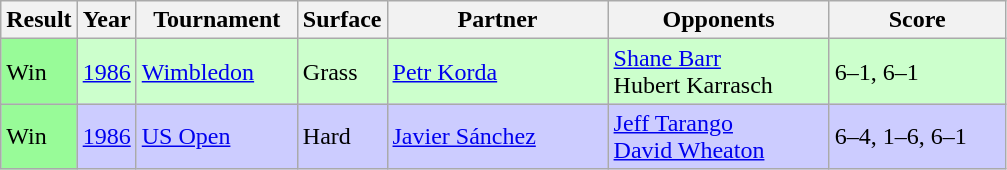<table class="sortable wikitable">
<tr>
<th style="width:40px;">Result</th>
<th style="width:30px;">Year</th>
<th style="width:100px;">Tournament</th>
<th style="width:50px;">Surface</th>
<th style="width:140px;">Partner</th>
<th style="width:140px;">Opponents</th>
<th style="width:110px;" class="unsortable">Score</th>
</tr>
<tr style="background:#ccffcc;">
<td style="background:#98fb98;">Win</td>
<td><a href='#'>1986</a></td>
<td><a href='#'>Wimbledon</a></td>
<td>Grass</td>
<td> <a href='#'>Petr Korda</a></td>
<td> <a href='#'>Shane Barr</a> <br>  Hubert Karrasch</td>
<td>6–1, 6–1</td>
</tr>
<tr style="background:#ccccff;">
<td style="background:#98fb98;">Win</td>
<td><a href='#'>1986</a></td>
<td><a href='#'>US Open</a></td>
<td>Hard</td>
<td> <a href='#'>Javier Sánchez</a></td>
<td> <a href='#'>Jeff Tarango</a> <br>  <a href='#'>David Wheaton</a></td>
<td>6–4, 1–6, 6–1</td>
</tr>
</table>
